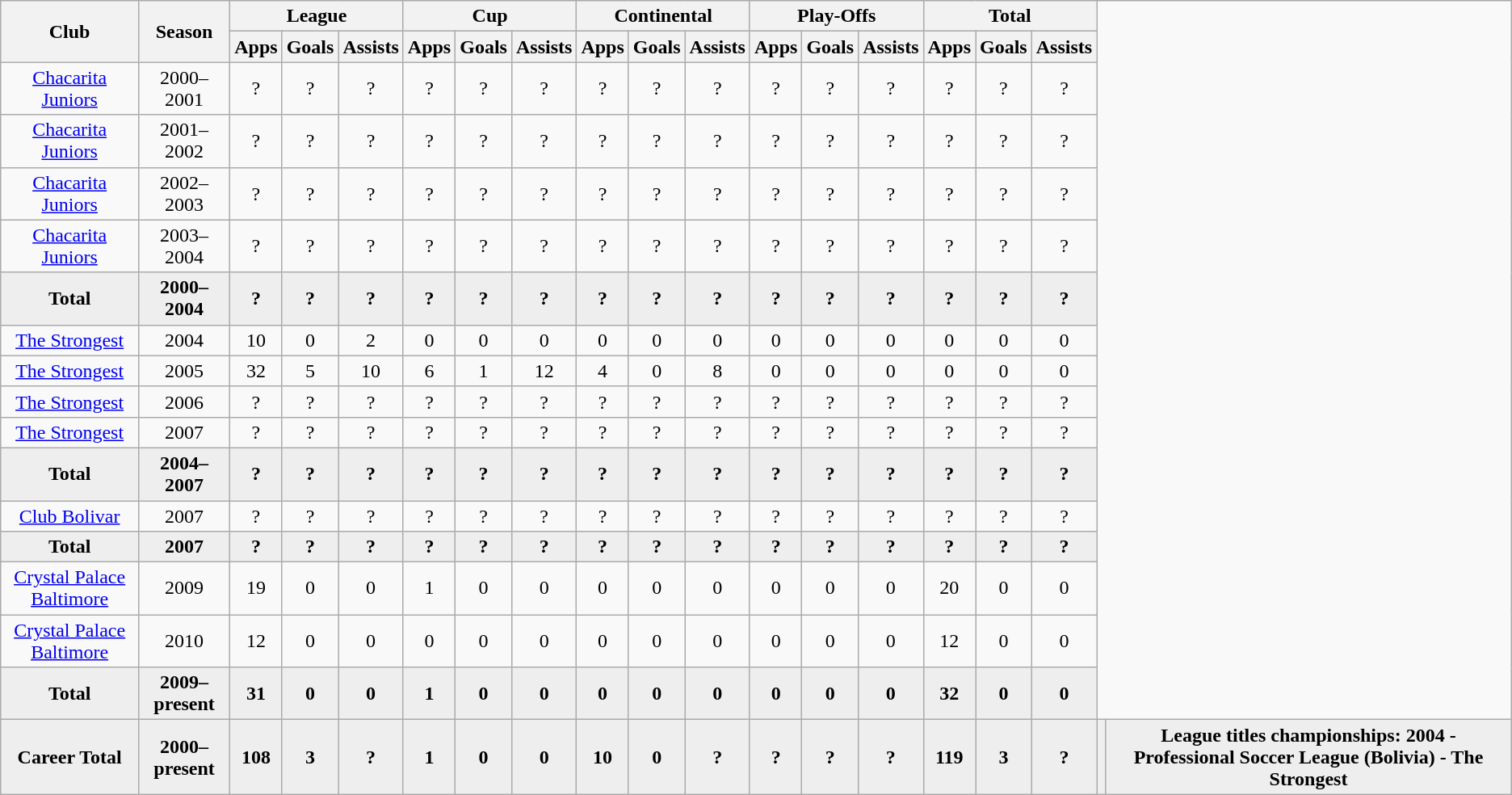<table class="wikitable" style="text-align: center;">
<tr>
<th rowspan="2">Club</th>
<th rowspan="2">Season</th>
<th colspan="3">League</th>
<th colspan="3">Cup</th>
<th colspan="3">Continental</th>
<th colspan="3">Play-Offs</th>
<th colspan="3">Total</th>
</tr>
<tr>
<th>Apps</th>
<th>Goals</th>
<th>Assists</th>
<th>Apps</th>
<th>Goals</th>
<th>Assists</th>
<th>Apps</th>
<th>Goals</th>
<th>Assists</th>
<th>Apps</th>
<th>Goals</th>
<th>Assists</th>
<th>Apps</th>
<th>Goals</th>
<th>Assists</th>
</tr>
<tr>
<td rowspan="1" valign="top"><a href='#'>Chacarita Juniors</a></td>
<td>2000–2001</td>
<td>?</td>
<td>?</td>
<td>?</td>
<td>?</td>
<td>?</td>
<td>?</td>
<td>?</td>
<td>?</td>
<td>?</td>
<td>?</td>
<td>?</td>
<td>?</td>
<td>?</td>
<td>?</td>
<td>?</td>
</tr>
<tr>
<td><a href='#'>Chacarita Juniors</a></td>
<td>2001–2002</td>
<td>?</td>
<td>?</td>
<td>?</td>
<td>?</td>
<td>?</td>
<td>?</td>
<td>?</td>
<td>?</td>
<td>?</td>
<td>?</td>
<td>?</td>
<td>?</td>
<td>?</td>
<td>?</td>
<td>?</td>
</tr>
<tr>
<td><a href='#'>Chacarita Juniors</a></td>
<td>2002–2003</td>
<td>?</td>
<td>?</td>
<td>?</td>
<td>?</td>
<td>?</td>
<td>?</td>
<td>?</td>
<td>?</td>
<td>?</td>
<td>?</td>
<td>?</td>
<td>?</td>
<td>?</td>
<td>?</td>
<td>?</td>
</tr>
<tr>
<td><a href='#'>Chacarita Juniors</a></td>
<td>2003–2004</td>
<td>?</td>
<td>?</td>
<td>?</td>
<td>?</td>
<td>?</td>
<td>?</td>
<td>?</td>
<td>?</td>
<td>?</td>
<td>?</td>
<td>?</td>
<td>?</td>
<td>?</td>
<td>?</td>
<td>?</td>
</tr>
<tr style="font-weight:bold; background-color:#eeeeee;">
<td><strong>Total</strong></td>
<td>2000–2004</td>
<td>?</td>
<td>?</td>
<td>?</td>
<td>?</td>
<td>?</td>
<td>?</td>
<td>?</td>
<td>?</td>
<td>?</td>
<td>?</td>
<td>?</td>
<td>?</td>
<td>?</td>
<td>?</td>
<td>?</td>
</tr>
<tr>
<td><a href='#'>The Strongest</a></td>
<td>2004</td>
<td>10</td>
<td>0</td>
<td>2</td>
<td>0</td>
<td>0</td>
<td>0</td>
<td>0</td>
<td>0</td>
<td>0</td>
<td>0</td>
<td>0</td>
<td>0</td>
<td>0</td>
<td>0</td>
<td>0</td>
</tr>
<tr>
<td><a href='#'>The Strongest</a></td>
<td>2005</td>
<td>32</td>
<td>5</td>
<td>10</td>
<td>6</td>
<td>1</td>
<td>12</td>
<td>4</td>
<td>0</td>
<td>8</td>
<td>0</td>
<td>0</td>
<td>0</td>
<td>0</td>
<td>0</td>
<td>0</td>
</tr>
<tr>
<td><a href='#'>The Strongest</a></td>
<td>2006</td>
<td>?</td>
<td>?</td>
<td>?</td>
<td>?</td>
<td>?</td>
<td>?</td>
<td>?</td>
<td>?</td>
<td>?</td>
<td>?</td>
<td>?</td>
<td>?</td>
<td>?</td>
<td>?</td>
<td>?</td>
</tr>
<tr>
<td><a href='#'>The Strongest</a></td>
<td>2007</td>
<td>?</td>
<td>?</td>
<td>?</td>
<td>?</td>
<td>?</td>
<td>?</td>
<td>?</td>
<td>?</td>
<td>?</td>
<td>?</td>
<td>?</td>
<td>?</td>
<td>?</td>
<td>?</td>
<td>?</td>
</tr>
<tr style="font-weight:bold; background-color:#eeeeee;">
<td><strong>Total</strong></td>
<td>2004–2007</td>
<td>?</td>
<td>?</td>
<td>?</td>
<td>?</td>
<td>?</td>
<td>?</td>
<td>?</td>
<td>?</td>
<td>?</td>
<td>?</td>
<td>?</td>
<td>?</td>
<td>?</td>
<td>?</td>
<td>?</td>
</tr>
<tr>
<td><a href='#'>Club Bolivar</a></td>
<td>2007</td>
<td>?</td>
<td>?</td>
<td>?</td>
<td>?</td>
<td>?</td>
<td>?</td>
<td>?</td>
<td>?</td>
<td>?</td>
<td>?</td>
<td>?</td>
<td>?</td>
<td>?</td>
<td>?</td>
<td>?</td>
</tr>
<tr style="font-weight:bold; background-color:#eeeeee;">
<td><strong>Total</strong></td>
<td>2007</td>
<td>?</td>
<td>?</td>
<td>?</td>
<td>?</td>
<td>?</td>
<td>?</td>
<td>?</td>
<td>?</td>
<td>?</td>
<td>?</td>
<td>?</td>
<td>?</td>
<td>?</td>
<td>?</td>
<td>?</td>
</tr>
<tr>
<td><a href='#'>Crystal Palace Baltimore</a></td>
<td>2009</td>
<td>19</td>
<td>0</td>
<td>0</td>
<td>1</td>
<td>0</td>
<td>0</td>
<td>0</td>
<td>0</td>
<td>0</td>
<td>0</td>
<td>0</td>
<td>0</td>
<td>20</td>
<td>0</td>
<td>0</td>
</tr>
<tr>
<td><a href='#'>Crystal Palace Baltimore</a></td>
<td>2010</td>
<td>12</td>
<td>0</td>
<td>0</td>
<td>0</td>
<td>0</td>
<td>0</td>
<td>0</td>
<td>0</td>
<td>0</td>
<td>0</td>
<td>0</td>
<td>0</td>
<td>12</td>
<td>0</td>
<td>0</td>
</tr>
<tr style="font-weight:bold; background-color:#eeeeee;">
<td><strong>Total</strong></td>
<td>2009–present</td>
<td>31</td>
<td>0</td>
<td>0</td>
<td>1</td>
<td>0</td>
<td>0</td>
<td>0</td>
<td>0</td>
<td>0</td>
<td>0</td>
<td>0</td>
<td>0</td>
<td>32</td>
<td>0</td>
<td>0</td>
</tr>
<tr style="font-weight:bold; background-color:#eeeeee;">
<td><strong>Career Total</strong></td>
<td>2000–present</td>
<td>108</td>
<td>3</td>
<td>?</td>
<td>1</td>
<td>0</td>
<td>0</td>
<td>10</td>
<td>0</td>
<td>?</td>
<td>?</td>
<td>?</td>
<td>?</td>
<td>119</td>
<td>3</td>
<td>?</td>
<td></td>
<td><strong>League titles championships: 2004 - Professional Soccer League (Bolivia) - The Strongest</strong></td>
</tr>
</table>
